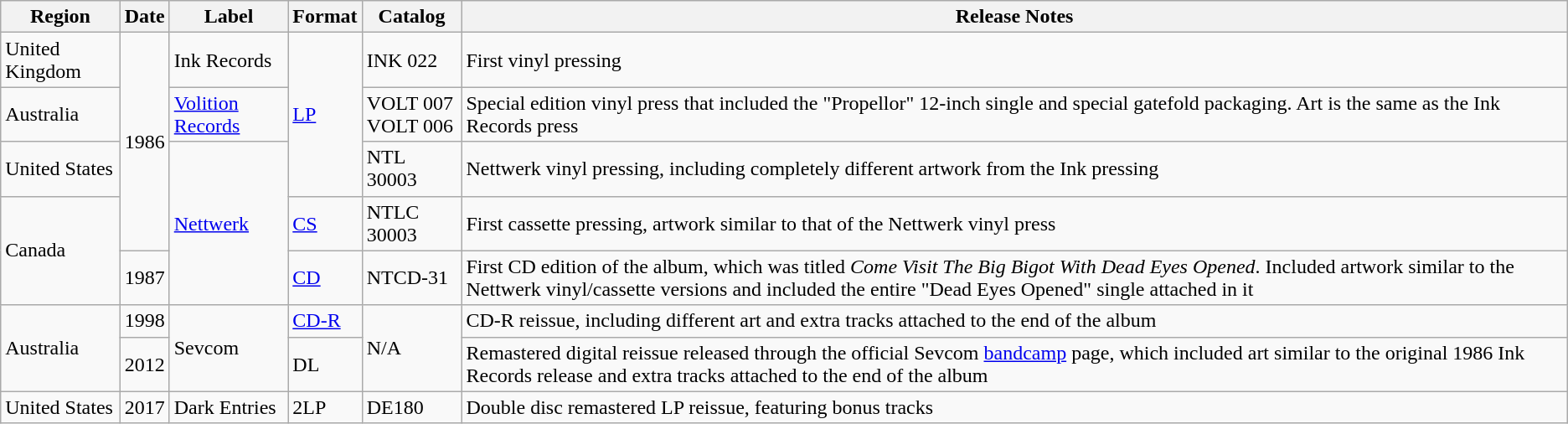<table class="wikitable">
<tr>
<th>Region</th>
<th>Date</th>
<th>Label</th>
<th>Format</th>
<th>Catalog</th>
<th>Release Notes</th>
</tr>
<tr>
<td>United Kingdom</td>
<td rowspan="4">1986</td>
<td>Ink Records</td>
<td rowspan="3"><a href='#'>LP</a></td>
<td>INK 022</td>
<td>First vinyl pressing</td>
</tr>
<tr>
<td>Australia</td>
<td><a href='#'>Volition Records</a></td>
<td>VOLT 007 <br> VOLT 006</td>
<td>Special edition vinyl press that included the "Propellor" 12-inch single and special gatefold packaging. Art is the same as the Ink Records press</td>
</tr>
<tr>
<td>United States</td>
<td rowspan="3"><a href='#'>Nettwerk</a></td>
<td>NTL 30003</td>
<td>Nettwerk vinyl pressing, including completely different artwork from the Ink pressing</td>
</tr>
<tr>
<td rowspan="2">Canada</td>
<td><a href='#'>CS</a></td>
<td>NTLC 30003</td>
<td>First cassette pressing, artwork similar to that of the Nettwerk vinyl press</td>
</tr>
<tr>
<td>1987</td>
<td><a href='#'>CD</a></td>
<td>NTCD-31</td>
<td>First CD edition of the album, which was titled <em>Come Visit The Big Bigot With Dead Eyes Opened</em>. Included artwork similar to the Nettwerk vinyl/cassette versions and included the entire "Dead Eyes Opened" single attached in it</td>
</tr>
<tr>
<td rowspan="2">Australia</td>
<td>1998</td>
<td rowspan="2">Sevcom</td>
<td><a href='#'>CD-R</a></td>
<td rowspan="2">N/A</td>
<td>CD-R reissue, including different art and extra tracks attached to the end of the album</td>
</tr>
<tr>
<td>2012</td>
<td>DL</td>
<td>Remastered digital reissue released through the official Sevcom <a href='#'>bandcamp</a> page, which included art similar to the original 1986 Ink Records release and extra tracks attached to the end of the album</td>
</tr>
<tr>
<td>United States</td>
<td>2017</td>
<td>Dark Entries</td>
<td>2LP</td>
<td>DE180</td>
<td>Double disc remastered LP reissue, featuring bonus tracks</td>
</tr>
</table>
